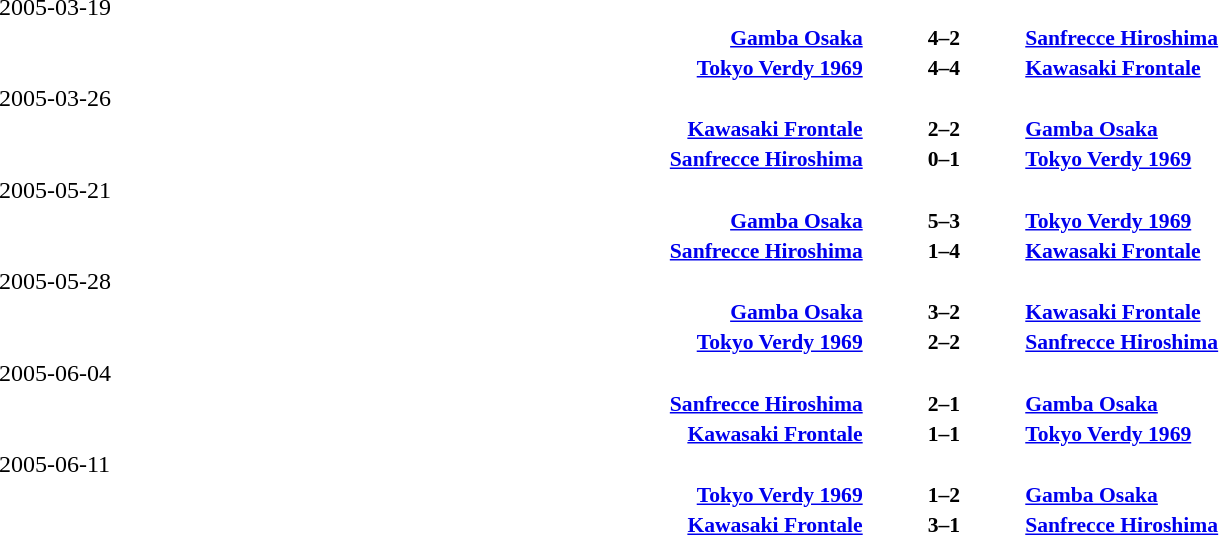<table width=100% cellspacing=1>
<tr>
<th></th>
<th></th>
<th></th>
</tr>
<tr>
<td>2005-03-19</td>
</tr>
<tr style=font-size:90%>
<td align=right><strong><a href='#'>Gamba Osaka</a></strong></td>
<td align=center><strong>4–2</strong></td>
<td><strong><a href='#'>Sanfrecce Hiroshima</a></strong></td>
</tr>
<tr style=font-size:90%>
<td align=right><strong><a href='#'>Tokyo Verdy 1969</a></strong></td>
<td align=center><strong>4–4</strong></td>
<td><strong><a href='#'>Kawasaki Frontale</a></strong></td>
</tr>
<tr>
<td>2005-03-26</td>
</tr>
<tr style=font-size:90%>
<td align=right><strong><a href='#'>Kawasaki Frontale</a></strong></td>
<td align=center><strong>2–2</strong></td>
<td><strong><a href='#'>Gamba Osaka</a></strong></td>
</tr>
<tr style=font-size:90%>
<td align=right><strong><a href='#'>Sanfrecce Hiroshima</a></strong></td>
<td align=center><strong>0–1</strong></td>
<td><strong><a href='#'>Tokyo Verdy 1969</a></strong></td>
</tr>
<tr>
<td>2005-05-21</td>
</tr>
<tr style=font-size:90%>
<td align=right><strong><a href='#'>Gamba Osaka</a></strong></td>
<td align=center><strong>5–3</strong></td>
<td><strong><a href='#'>Tokyo Verdy 1969</a></strong></td>
</tr>
<tr style=font-size:90%>
<td align=right><strong><a href='#'>Sanfrecce Hiroshima</a></strong></td>
<td align=center><strong>1–4</strong></td>
<td><strong><a href='#'>Kawasaki Frontale</a></strong></td>
</tr>
<tr>
<td>2005-05-28</td>
</tr>
<tr style=font-size:90%>
<td align=right><strong><a href='#'>Gamba Osaka</a></strong></td>
<td align=center><strong>3–2</strong></td>
<td><strong><a href='#'>Kawasaki Frontale</a></strong></td>
</tr>
<tr style=font-size:90%>
<td align=right><strong><a href='#'>Tokyo Verdy 1969</a></strong></td>
<td align=center><strong>2–2</strong></td>
<td><strong><a href='#'>Sanfrecce Hiroshima</a></strong></td>
</tr>
<tr>
<td>2005-06-04</td>
</tr>
<tr style=font-size:90%>
<td align=right><strong><a href='#'>Sanfrecce Hiroshima</a></strong></td>
<td align=center><strong>2–1</strong></td>
<td><strong><a href='#'>Gamba Osaka</a></strong></td>
</tr>
<tr style=font-size:90%>
<td align=right><strong><a href='#'>Kawasaki Frontale</a></strong></td>
<td align=center><strong>1–1</strong></td>
<td><strong><a href='#'>Tokyo Verdy 1969</a></strong></td>
</tr>
<tr>
<td>2005-06-11</td>
</tr>
<tr style=font-size:90%>
<td align=right><strong><a href='#'>Tokyo Verdy 1969</a></strong></td>
<td align=center><strong>1–2</strong></td>
<td><strong><a href='#'>Gamba Osaka</a></strong></td>
</tr>
<tr style=font-size:90%>
<td align=right><strong><a href='#'>Kawasaki Frontale</a></strong></td>
<td align=center><strong>3–1</strong></td>
<td><strong><a href='#'>Sanfrecce Hiroshima</a></strong></td>
</tr>
</table>
